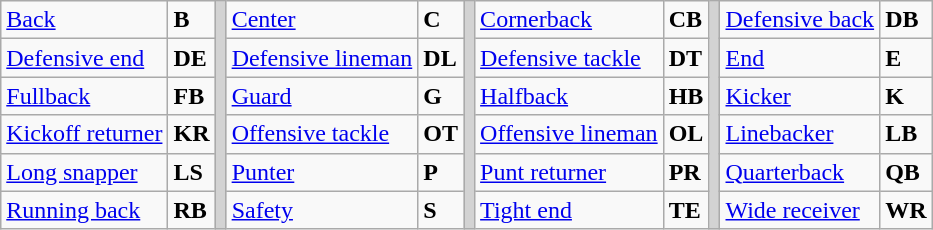<table class="wikitable">
<tr>
<td><a href='#'>Back</a></td>
<td><strong>B</strong></td>
<td rowSpan="6" style="background-color:lightgrey;"></td>
<td><a href='#'>Center</a></td>
<td><strong>C</strong></td>
<td rowSpan="6" style="background-color:lightgrey;"></td>
<td><a href='#'>Cornerback</a></td>
<td><strong>CB</strong></td>
<td rowSpan="6" style="background-color:lightgrey;"></td>
<td><a href='#'>Defensive back</a></td>
<td><strong>DB</strong></td>
</tr>
<tr>
<td><a href='#'>Defensive end</a></td>
<td><strong>DE</strong></td>
<td><a href='#'>Defensive lineman</a></td>
<td><strong>DL</strong></td>
<td><a href='#'>Defensive tackle</a></td>
<td><strong>DT</strong></td>
<td><a href='#'>End</a></td>
<td><strong>E</strong></td>
</tr>
<tr>
<td><a href='#'>Fullback</a></td>
<td><strong>FB</strong></td>
<td><a href='#'>Guard</a></td>
<td><strong>G</strong></td>
<td><a href='#'>Halfback</a></td>
<td><strong>HB</strong></td>
<td><a href='#'>Kicker</a></td>
<td><strong>K</strong></td>
</tr>
<tr>
<td><a href='#'>Kickoff returner</a></td>
<td><strong>KR</strong></td>
<td><a href='#'>Offensive tackle</a></td>
<td><strong>OT</strong></td>
<td><a href='#'>Offensive lineman</a></td>
<td><strong>OL</strong></td>
<td><a href='#'>Linebacker</a></td>
<td><strong>LB</strong></td>
</tr>
<tr>
<td><a href='#'>Long snapper</a></td>
<td><strong>LS</strong></td>
<td><a href='#'>Punter</a></td>
<td><strong>P</strong></td>
<td><a href='#'>Punt returner</a></td>
<td><strong>PR</strong></td>
<td><a href='#'>Quarterback</a></td>
<td><strong>QB</strong></td>
</tr>
<tr>
<td><a href='#'>Running back</a></td>
<td><strong>RB</strong></td>
<td><a href='#'>Safety</a></td>
<td><strong>S</strong></td>
<td><a href='#'>Tight end</a></td>
<td><strong>TE</strong></td>
<td><a href='#'>Wide receiver</a></td>
<td><strong>WR</strong></td>
</tr>
</table>
